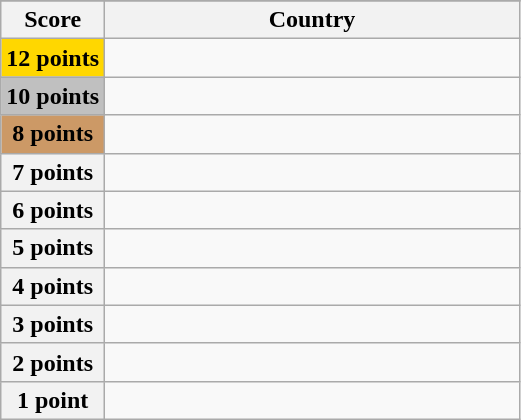<table class="wikitable">
<tr>
</tr>
<tr>
<th scope="col" width="20%">Score</th>
<th scope="col">Country</th>
</tr>
<tr>
<th scope="row" style="background:gold">12 points</th>
<td></td>
</tr>
<tr>
<th scope="row" style="background:silver">10 points</th>
<td></td>
</tr>
<tr>
<th scope="row" style="background:#CC9966">8 points</th>
<td></td>
</tr>
<tr>
<th scope="row">7 points</th>
<td></td>
</tr>
<tr>
<th scope="row">6 points</th>
<td></td>
</tr>
<tr>
<th scope="row">5 points</th>
<td></td>
</tr>
<tr>
<th scope="row">4 points</th>
<td></td>
</tr>
<tr>
<th scope="row">3 points</th>
<td></td>
</tr>
<tr>
<th scope="row">2 points</th>
<td></td>
</tr>
<tr>
<th scope="row">1 point</th>
<td></td>
</tr>
</table>
